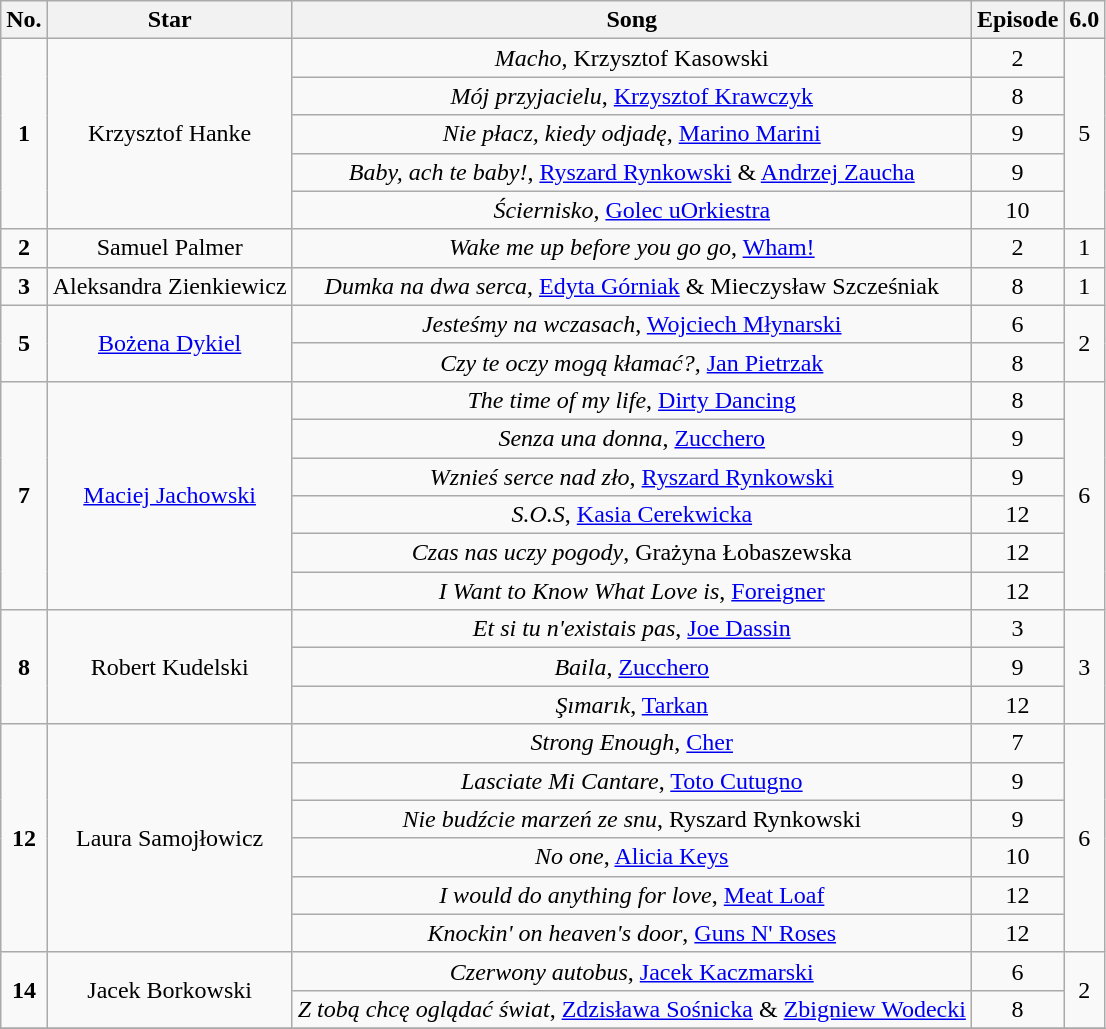<table class="wikitable">
<tr>
<th>No.</th>
<th>Star</th>
<th>Song</th>
<th>Episode</th>
<th>6.0</th>
</tr>
<tr -->
<td align="center" rowspan="5"><strong>1</strong></td>
<td align="center" rowspan="5">Krzysztof Hanke</td>
<td align="center"><em>Macho</em>, Krzysztof Kasowski</td>
<td align="center">2</td>
<td align="center" rowspan="5">5</td>
</tr>
<tr -->
<td align="center"><em>Mój przyjacielu</em>, <a href='#'>Krzysztof Krawczyk</a></td>
<td align="center">8</td>
</tr>
<tr -->
<td align="center"><em>Nie płacz, kiedy odjadę</em>, <a href='#'>Marino Marini</a></td>
<td align="center">9</td>
</tr>
<tr -->
<td align="center"><em>Baby, ach te baby!</em>, <a href='#'>Ryszard Rynkowski</a> & <a href='#'>Andrzej Zaucha</a></td>
<td align="center">9</td>
</tr>
<tr -->
<td align="center"><em>Ściernisko</em>, <a href='#'>Golec uOrkiestra</a></td>
<td align="center">10</td>
</tr>
<tr -->
<td align="center" rowspan="1"><strong>2</strong></td>
<td align="center" rowspan="1">Samuel Palmer</td>
<td align="center"><em>Wake me up before you go go</em>, <a href='#'>Wham!</a></td>
<td align="center">2</td>
<td align="center" rowspan="1">1</td>
</tr>
<tr -->
<td align="center"><strong>3</strong></td>
<td align="center">Aleksandra Zienkiewicz</td>
<td align="center"><em>Dumka na dwa serca</em>, <a href='#'>Edyta Górniak</a> & Mieczysław Szcześniak</td>
<td align="center">8</td>
<td align="center" rowspan="1">1</td>
</tr>
<tr -->
<td align="center" rowspan="2"><strong>5</strong></td>
<td align="center" rowspan="2"><a href='#'>Bożena Dykiel</a></td>
<td align="center"><em>Jesteśmy na wczasach</em>, <a href='#'>Wojciech Młynarski</a></td>
<td align="center">6</td>
<td align="center" rowspan="2">2</td>
</tr>
<tr -->
<td align="center"><em>Czy te oczy mogą kłamać?</em>, <a href='#'>Jan Pietrzak</a></td>
<td align="center">8</td>
</tr>
<tr -->
<td align="center" rowspan="6"><strong>7</strong></td>
<td align="center" rowspan="6"><a href='#'>Maciej Jachowski</a></td>
<td align="center"><em>The time of my life</em>, <a href='#'>Dirty Dancing</a></td>
<td align="center">8</td>
<td align="center" rowspan="6">6</td>
</tr>
<tr -->
<td align="center"><em>Senza una donna</em>, <a href='#'>Zucchero</a></td>
<td align="center">9</td>
</tr>
<tr -->
<td align="center"><em>Wznieś serce nad zło</em>, <a href='#'>Ryszard Rynkowski</a></td>
<td align="center">9</td>
</tr>
<tr -->
<td align="center"><em>S.O.S</em>, <a href='#'>Kasia Cerekwicka</a></td>
<td align="center">12</td>
</tr>
<tr -->
<td align="center"><em>Czas nas uczy pogody</em>, Grażyna Łobaszewska</td>
<td align="center">12</td>
</tr>
<tr -->
<td align="center"><em>I Want to Know What Love is</em>, <a href='#'>Foreigner</a></td>
<td align="center">12</td>
</tr>
<tr -->
<td align="center" rowspan="3"><strong>8</strong></td>
<td align="center" rowspan="3">Robert Kudelski</td>
<td align="center"><em>Et si tu n'existais pas</em>, <a href='#'>Joe Dassin</a></td>
<td align="center">3</td>
<td align="center" rowspan="3">3</td>
</tr>
<tr -->
<td align="center"><em>Baila</em>, <a href='#'>Zucchero</a></td>
<td align="center">9</td>
</tr>
<tr -->
<td align="center"><em>Şımarık</em>, <a href='#'>Tarkan</a></td>
<td align="center">12</td>
</tr>
<tr -->
<td align="center" rowspan="6"><strong>12</strong></td>
<td align="center" rowspan="6">Laura Samojłowicz</td>
<td align="center"><em>Strong Enough</em>, <a href='#'>Cher</a></td>
<td align="center">7</td>
<td align="center" rowspan="6">6</td>
</tr>
<tr -->
<td align="center"><em>Lasciate Mi Cantare</em>, <a href='#'>Toto Cutugno</a></td>
<td align="center">9</td>
</tr>
<tr -->
<td align="center"><em>Nie budźcie marzeń ze snu</em>, Ryszard Rynkowski</td>
<td align="center">9</td>
</tr>
<tr -->
<td align="center"><em>No one</em>, <a href='#'>Alicia Keys</a></td>
<td align="center">10</td>
</tr>
<tr -->
<td align="center"><em>I would do anything for love</em>, <a href='#'>Meat Loaf</a></td>
<td align="center">12</td>
</tr>
<tr -->
<td align="center"><em>Knockin' on heaven's door</em>, <a href='#'>Guns N' Roses</a></td>
<td align="center">12</td>
</tr>
<tr -->
<td align="center" rowspan="2"><strong>14</strong></td>
<td align="center" rowspan="2">Jacek Borkowski</td>
<td align="center"><em>Czerwony autobus</em>, <a href='#'>Jacek Kaczmarski</a></td>
<td align="center">6</td>
<td align="center" rowspan="2">2</td>
</tr>
<tr -->
<td align="center"><em>Z tobą chcę oglądać świat</em>, <a href='#'>Zdzisława Sośnicka</a> & <a href='#'>Zbigniew Wodecki</a></td>
<td align="center">8</td>
</tr>
<tr>
</tr>
</table>
